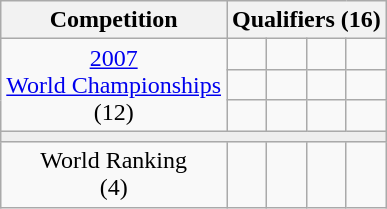<table class="wikitable">
<tr>
<th>Competition</th>
<th colspan=4>Qualifiers (16)</th>
</tr>
<tr>
<td align=center rowspan="3"><a href='#'>2007 <br> World Championships</a> <br> (12)</td>
<td></td>
<td></td>
<td></td>
<td></td>
</tr>
<tr>
<td></td>
<td></td>
<td></td>
<td></td>
</tr>
<tr>
<td></td>
<td></td>
<td></td>
<td></td>
</tr>
<tr bgcolor=#EEEEEE>
<td colspan=5></td>
</tr>
<tr>
<td align=center>World Ranking <br> (4)</td>
<td></td>
<td></td>
<td></td>
<td></td>
</tr>
</table>
